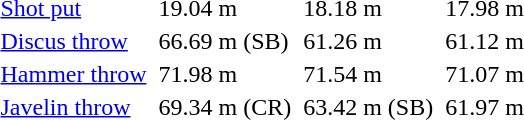<table>
<tr>
</tr>
<tr>
<td><a href='#'>Shot put</a></td>
<td align=left></td>
<td>19.04 m</td>
<td align=left></td>
<td>18.18 m</td>
<td align=left></td>
<td>17.98 m</td>
</tr>
<tr>
<td><a href='#'>Discus throw</a></td>
<td align=left></td>
<td>66.69 m (SB)</td>
<td align=left></td>
<td>61.26 m</td>
<td align=left></td>
<td>61.12 m</td>
</tr>
<tr>
<td><a href='#'>Hammer throw</a></td>
<td align=left></td>
<td>71.98 m</td>
<td align=left></td>
<td>71.54 m</td>
<td align=left></td>
<td>71.07 m</td>
</tr>
<tr>
<td><a href='#'>Javelin throw</a></td>
<td align=left></td>
<td>69.34 m (CR)</td>
<td align=left></td>
<td>63.42 m (SB)</td>
<td align=left></td>
<td>61.97 m</td>
</tr>
</table>
